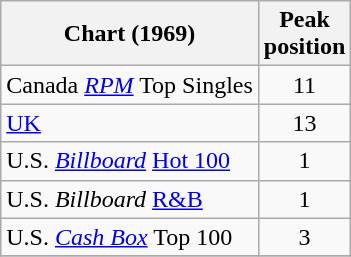<table class="wikitable sortable">
<tr>
<th>Chart (1969)</th>
<th>Peak<br>position</th>
</tr>
<tr>
<td>Canada <em><a href='#'>RPM</a></em> Top Singles</td>
<td style="text-align:center;">11</td>
</tr>
<tr>
<td><a href='#'>UK</a></td>
<td style="text-align:center;">13</td>
</tr>
<tr>
<td>U.S. <em><a href='#'>Billboard</a></em> <a href='#'>Hot 100</a></td>
<td style="text-align:center;">1</td>
</tr>
<tr>
<td>U.S. <em>Billboard</em> <a href='#'>R&B</a></td>
<td style="text-align:center;">1</td>
</tr>
<tr>
<td>U.S. <a href='#'><em>Cash Box</em></a> Top 100</td>
<td align="center">3</td>
</tr>
<tr>
</tr>
</table>
